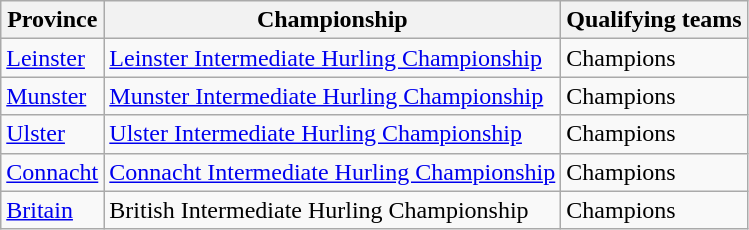<table class=wikitable>
<tr>
<th>Province</th>
<th>Championship</th>
<th>Qualifying teams</th>
</tr>
<tr>
<td><a href='#'>Leinster</a></td>
<td><a href='#'>Leinster Intermediate Hurling Championship</a></td>
<td>Champions</td>
</tr>
<tr>
<td><a href='#'>Munster</a></td>
<td><a href='#'>Munster Intermediate Hurling Championship</a></td>
<td>Champions</td>
</tr>
<tr>
<td><a href='#'>Ulster</a></td>
<td><a href='#'>Ulster Intermediate Hurling Championship</a></td>
<td>Champions</td>
</tr>
<tr>
<td><a href='#'>Connacht</a></td>
<td><a href='#'>Connacht Intermediate Hurling Championship</a></td>
<td>Champions</td>
</tr>
<tr>
<td><a href='#'>Britain</a></td>
<td>British Intermediate Hurling Championship</td>
<td>Champions</td>
</tr>
</table>
